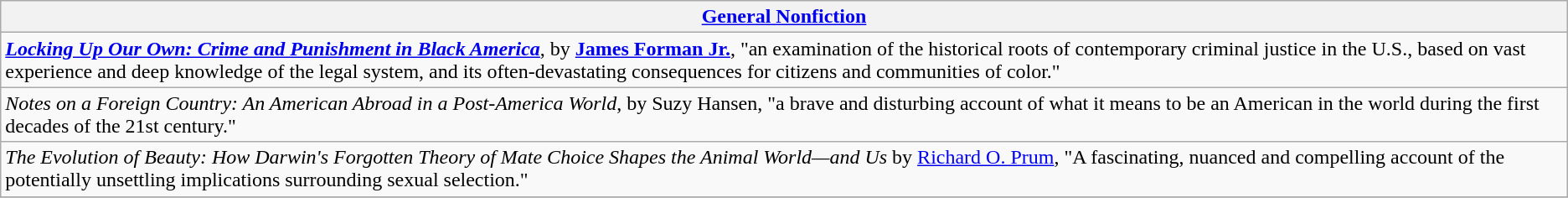<table class="wikitable" style="float:left; float:none;">
<tr>
<th><a href='#'>General Nonfiction</a></th>
</tr>
<tr>
<td><strong><em><a href='#'>Locking Up Our Own: Crime and Punishment in Black America</a></em></strong>, by <strong><a href='#'>James Forman Jr.</a></strong>, "an examination of the historical roots of contemporary criminal justice in the U.S., based on vast experience and deep knowledge of the legal system, and its often-devastating consequences for citizens and communities of color."</td>
</tr>
<tr>
<td><em>Notes on a Foreign Country: An American Abroad in a Post-America World</em>, by Suzy Hansen, "a brave and disturbing account of what it means to be an American in the world during the first decades of the 21st century."</td>
</tr>
<tr>
<td><em>The Evolution of Beauty: How Darwin's Forgotten Theory of Mate Choice Shapes the Animal World—and Us</em> by <a href='#'>Richard O. Prum</a>, "A fascinating, nuanced and compelling account of the potentially unsettling implications surrounding sexual selection."</td>
</tr>
<tr>
</tr>
</table>
